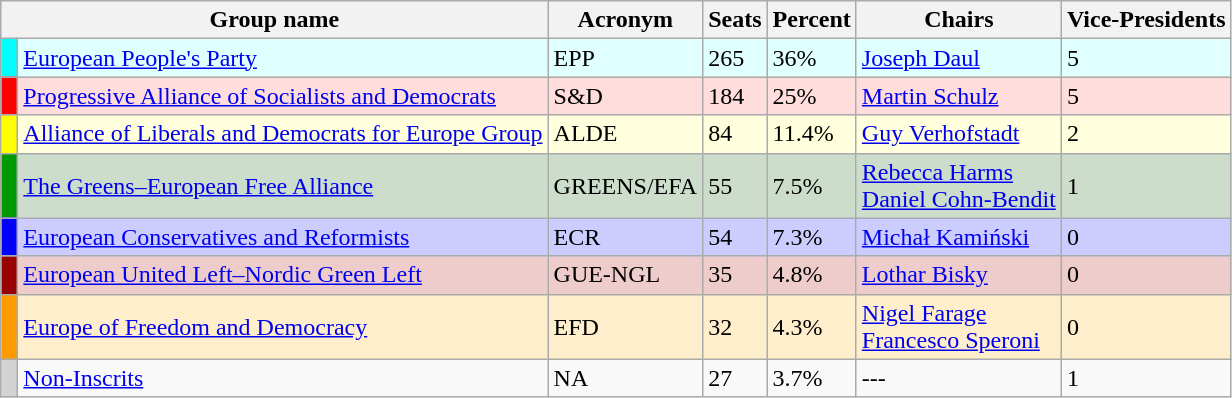<table class="wikitable">
<tr>
<th colspan=2>Group name</th>
<th>Acronym</th>
<th>Seats</th>
<th>Percent</th>
<th>Chairs</th>
<th>Vice-Presidents</th>
</tr>
<tr bgcolor=lightcyan>
<td bgcolor=cyan> </td>
<td><a href='#'>European People's Party</a></td>
<td>EPP</td>
<td>265</td>
<td>36%</td>
<td> <a href='#'>Joseph Daul</a></td>
<td>5</td>
</tr>
<tr bgcolor=#FFDDDD>
<td bgcolor=#FF0000> </td>
<td><a href='#'>Progressive Alliance of Socialists and Democrats</a></td>
<td>S&D</td>
<td>184</td>
<td>25%</td>
<td> <a href='#'>Martin Schulz</a></td>
<td>5</td>
</tr>
<tr bgcolor=#FFFFDD>
<td bgcolor=#FFFF00> </td>
<td><a href='#'>Alliance of Liberals and Democrats for Europe Group</a></td>
<td>ALDE</td>
<td>84</td>
<td>11.4%</td>
<td> <a href='#'>Guy Verhofstadt</a></td>
<td>2</td>
</tr>
<tr bgcolor=#CCDDCC>
<td bgcolor=#009900> </td>
<td><a href='#'>The Greens–European Free Alliance</a></td>
<td>GREENS/EFA</td>
<td>55</td>
<td>7.5%</td>
<td> <a href='#'>Rebecca Harms</a><br> <a href='#'>Daniel Cohn-Bendit</a></td>
<td>1</td>
</tr>
<tr bgcolor=#CCCCFF>
<td bgcolor=#0000FF> </td>
<td><a href='#'>European Conservatives and Reformists</a></td>
<td>ECR</td>
<td>54</td>
<td>7.3%</td>
<td> <a href='#'>Michał Kamiński</a></td>
<td>0</td>
</tr>
<tr bgcolor=#EECCCC>
<td bgcolor=#990000> </td>
<td><a href='#'>European United Left–Nordic Green Left</a></td>
<td>GUE-NGL</td>
<td>35</td>
<td>4.8%</td>
<td> <a href='#'>Lothar Bisky</a></td>
<td>0</td>
</tr>
<tr bgcolor=#FFEECC>
<td bgcolor=#FF9900> </td>
<td><a href='#'>Europe of Freedom and Democracy</a></td>
<td>EFD</td>
<td>32</td>
<td>4.3%</td>
<td> <a href='#'>Nigel Farage</a><br> <a href='#'>Francesco Speroni</a></td>
<td>0</td>
</tr>
<tr>
<td bgcolor=lightgrey> </td>
<td><a href='#'>Non-Inscrits</a></td>
<td>NA</td>
<td>27</td>
<td>3.7%</td>
<td>---</td>
<td>1</td>
</tr>
</table>
